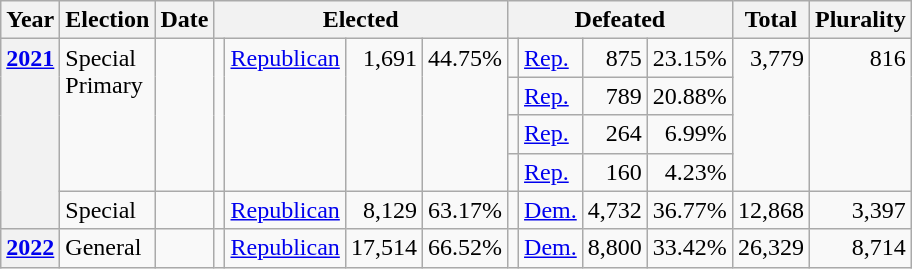<table class="wikitable">
<tr>
<th>Year</th>
<th>Election</th>
<th>Date</th>
<th colspan="4">Elected</th>
<th colspan="4">Defeated</th>
<th>Total</th>
<th>Plurality</th>
</tr>
<tr>
<th rowspan="5" valign="top"><a href='#'>2021</a></th>
<td rowspan="4" valign="top">Special<br>Primary</td>
<td rowspan="4" valign="top"></td>
<td rowspan="4" valign="top"></td>
<td rowspan="4" valign="top" ><a href='#'>Republican</a></td>
<td rowspan="4" align="right" valign="top">1,691</td>
<td rowspan="4" align="right" valign="top">44.75%</td>
<td valign="top"></td>
<td valign="top" ><a href='#'>Rep.</a></td>
<td align="right" valign="top">875</td>
<td align="right" valign="top">23.15%</td>
<td rowspan="4" align="right" valign="top">3,779</td>
<td rowspan="4" align="right" valign="top">816</td>
</tr>
<tr>
<td valign="top"></td>
<td valign="top" ><a href='#'>Rep.</a></td>
<td align="right" valign="top">789</td>
<td align="right" valign="top">20.88%</td>
</tr>
<tr>
<td valign="top"></td>
<td valign="top" ><a href='#'>Rep.</a></td>
<td align="right" valign="top">264</td>
<td align="right" valign="top">6.99%</td>
</tr>
<tr>
<td valign="top"></td>
<td valign="top" ><a href='#'>Rep.</a></td>
<td align="right" valign="top">160</td>
<td align="right" valign="top">4.23%</td>
</tr>
<tr>
<td valign="top">Special</td>
<td valign="top"></td>
<td valign="top"></td>
<td valign="top" ><a href='#'>Republican</a></td>
<td align="right" valign="top">8,129</td>
<td align="right" valign="top">63.17%</td>
<td valign="top"></td>
<td valign="top" ><a href='#'>Dem.</a></td>
<td align="right" valign="top">4,732</td>
<td align="right" valign="top">36.77%</td>
<td align="right" valign="top">12,868</td>
<td align="right" valign="top">3,397</td>
</tr>
<tr>
<th valign="top"><a href='#'>2022</a></th>
<td valign="top">General</td>
<td valign="top"></td>
<td valign="top"></td>
<td valign="top" ><a href='#'>Republican</a></td>
<td align="right" valign="top">17,514</td>
<td align="right" valign="top">66.52%</td>
<td valign="top"></td>
<td valign="top" ><a href='#'>Dem.</a></td>
<td align="right" valign="top">8,800</td>
<td align="right" valign="top">33.42%</td>
<td align="right" valign="top">26,329</td>
<td align="right" valign="top">8,714</td>
</tr>
</table>
